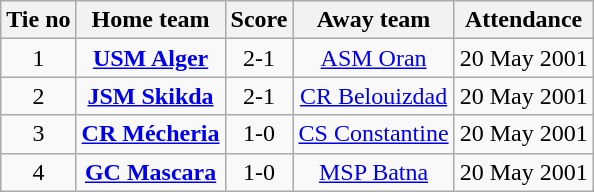<table class="wikitable" style="text-align:center">
<tr>
<th>Tie no</th>
<th>Home team</th>
<th>Score</th>
<th>Away team</th>
<th>Attendance</th>
</tr>
<tr>
<td>1</td>
<td><strong><a href='#'>USM Alger</a></strong></td>
<td>2-1</td>
<td><a href='#'>ASM Oran</a></td>
<td>20 May 2001</td>
</tr>
<tr>
<td>2</td>
<td><strong><a href='#'>JSM Skikda</a></strong></td>
<td>2-1</td>
<td><a href='#'>CR Belouizdad</a></td>
<td>20 May 2001</td>
</tr>
<tr>
<td>3</td>
<td><strong><a href='#'>CR Mécheria</a></strong></td>
<td>1-0</td>
<td><a href='#'>CS Constantine</a></td>
<td>20 May 2001</td>
</tr>
<tr>
<td>4</td>
<td><strong><a href='#'>GC Mascara</a></strong></td>
<td>1-0</td>
<td><a href='#'>MSP Batna</a></td>
<td>20 May 2001</td>
</tr>
</table>
